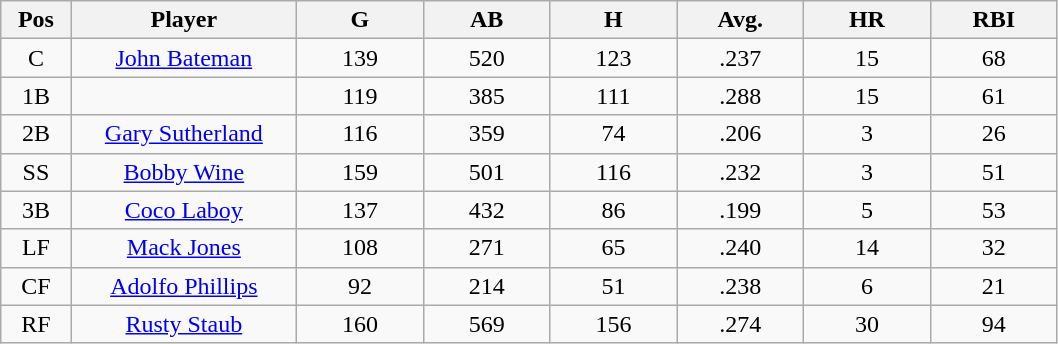<table class="wikitable sortable">
<tr>
<th bgcolor="#DDDDFF" width="5%">Pos</th>
<th bgcolor="#DDDDFF" width="16%">Player</th>
<th bgcolor="#DDDDFF" width="9%">G</th>
<th bgcolor="#DDDDFF" width="9%">AB</th>
<th bgcolor="#DDDDFF" width="9%">H</th>
<th bgcolor="#DDDDFF" width="9%">Avg.</th>
<th bgcolor="#DDDDFF" width="9%">HR</th>
<th bgcolor="#DDDDFF" width="9%">RBI</th>
</tr>
<tr align="center">
<td>C</td>
<td><a href='#'>John Bateman</a></td>
<td>139</td>
<td>520</td>
<td>123</td>
<td>.237</td>
<td>15</td>
<td>68</td>
</tr>
<tr align=center>
<td>1B</td>
<td></td>
<td>119</td>
<td>385</td>
<td>111</td>
<td>.288</td>
<td>15</td>
<td>61</td>
</tr>
<tr align="center">
<td>2B</td>
<td><a href='#'>Gary Sutherland</a></td>
<td>116</td>
<td>359</td>
<td>74</td>
<td>.206</td>
<td>3</td>
<td>26</td>
</tr>
<tr align=center>
<td>SS</td>
<td><a href='#'>Bobby Wine</a></td>
<td>159</td>
<td>501</td>
<td>116</td>
<td>.232</td>
<td>3</td>
<td>51</td>
</tr>
<tr align=center>
<td>3B</td>
<td><a href='#'>Coco Laboy</a></td>
<td>137</td>
<td>432</td>
<td>86</td>
<td>.199</td>
<td>5</td>
<td>53</td>
</tr>
<tr align=center>
<td>LF</td>
<td><a href='#'>Mack Jones</a></td>
<td>108</td>
<td>271</td>
<td>65</td>
<td>.240</td>
<td>14</td>
<td>32</td>
</tr>
<tr align=center>
<td>CF</td>
<td><a href='#'>Adolfo Phillips</a></td>
<td>92</td>
<td>214</td>
<td>51</td>
<td>.238</td>
<td>6</td>
<td>21</td>
</tr>
<tr align=center>
<td>RF</td>
<td><a href='#'>Rusty Staub</a></td>
<td>160</td>
<td>569</td>
<td>156</td>
<td>.274</td>
<td>30</td>
<td>94</td>
</tr>
</table>
